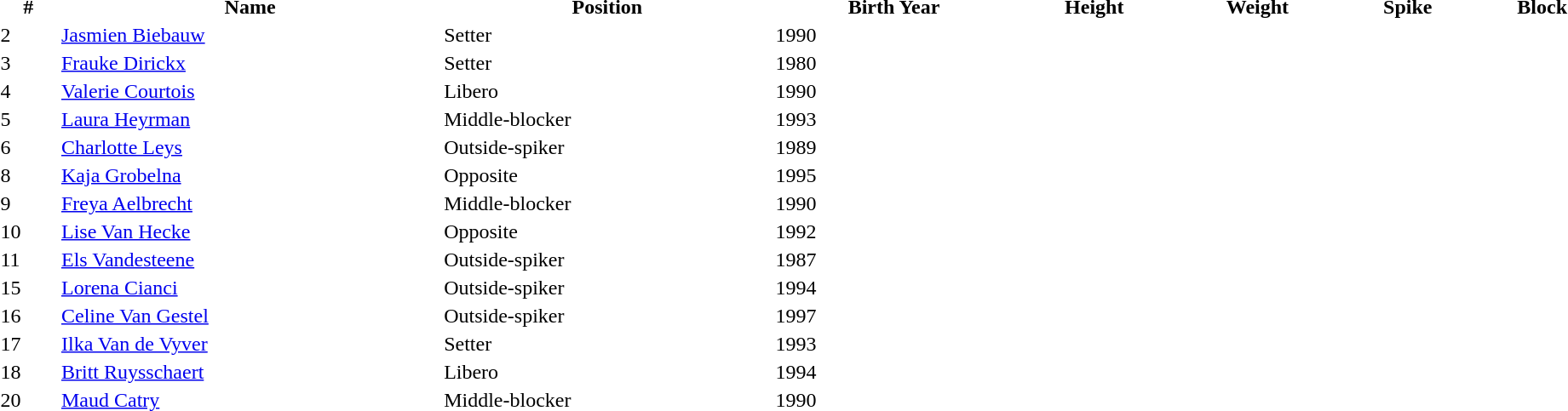<table class="sortable" style="background:transparent; margin:0px; width:100%;">
<tr>
<th>#</th>
<th>Name</th>
<th>Position</th>
<th>Birth Year</th>
<th>Height</th>
<th>Weight</th>
<th>Spike</th>
<th>Block</th>
</tr>
<tr>
<td>2</td>
<td><a href='#'>Jasmien Biebauw</a></td>
<td>Setter</td>
<td>1990</td>
<td></td>
<td></td>
<td></td>
<td></td>
</tr>
<tr>
<td>3</td>
<td><a href='#'>Frauke Dirickx</a></td>
<td>Setter</td>
<td>1980</td>
<td></td>
<td></td>
<td></td>
<td></td>
</tr>
<tr>
<td>4</td>
<td><a href='#'>Valerie Courtois</a></td>
<td>Libero</td>
<td>1990</td>
<td></td>
<td></td>
<td></td>
<td></td>
</tr>
<tr>
<td>5</td>
<td><a href='#'>Laura Heyrman</a></td>
<td>Middle-blocker</td>
<td>1993</td>
<td></td>
<td></td>
<td></td>
<td></td>
</tr>
<tr>
<td>6</td>
<td><a href='#'>Charlotte Leys</a></td>
<td>Outside-spiker</td>
<td>1989</td>
<td></td>
<td></td>
<td></td>
<td></td>
</tr>
<tr>
<td>8</td>
<td><a href='#'>Kaja Grobelna</a></td>
<td>Opposite</td>
<td>1995</td>
<td></td>
<td></td>
<td></td>
<td></td>
</tr>
<tr>
<td>9</td>
<td><a href='#'>Freya Aelbrecht</a></td>
<td>Middle-blocker</td>
<td>1990</td>
<td></td>
<td></td>
<td></td>
<td></td>
</tr>
<tr>
<td>10</td>
<td><a href='#'>Lise Van Hecke</a></td>
<td>Opposite</td>
<td>1992</td>
<td></td>
<td></td>
<td></td>
<td></td>
</tr>
<tr>
<td>11</td>
<td><a href='#'>Els Vandesteene</a></td>
<td>Outside-spiker</td>
<td>1987</td>
<td></td>
<td></td>
<td></td>
<td></td>
</tr>
<tr>
<td>15</td>
<td><a href='#'>Lorena Cianci</a></td>
<td>Outside-spiker</td>
<td>1994</td>
<td></td>
<td></td>
<td></td>
<td></td>
</tr>
<tr>
<td>16</td>
<td><a href='#'>Celine Van Gestel</a></td>
<td>Outside-spiker</td>
<td>1997</td>
<td></td>
<td></td>
<td></td>
<td></td>
</tr>
<tr>
<td>17</td>
<td><a href='#'>Ilka Van de Vyver</a></td>
<td>Setter</td>
<td>1993</td>
<td></td>
<td></td>
<td></td>
<td></td>
</tr>
<tr>
<td>18</td>
<td><a href='#'>Britt Ruysschaert</a></td>
<td>Libero</td>
<td>1994</td>
<td></td>
<td></td>
<td></td>
<td></td>
</tr>
<tr>
<td>20</td>
<td><a href='#'>Maud Catry</a></td>
<td>Middle-blocker</td>
<td>1990</td>
<td></td>
<td></td>
<td></td>
<td></td>
</tr>
<tr>
</tr>
</table>
